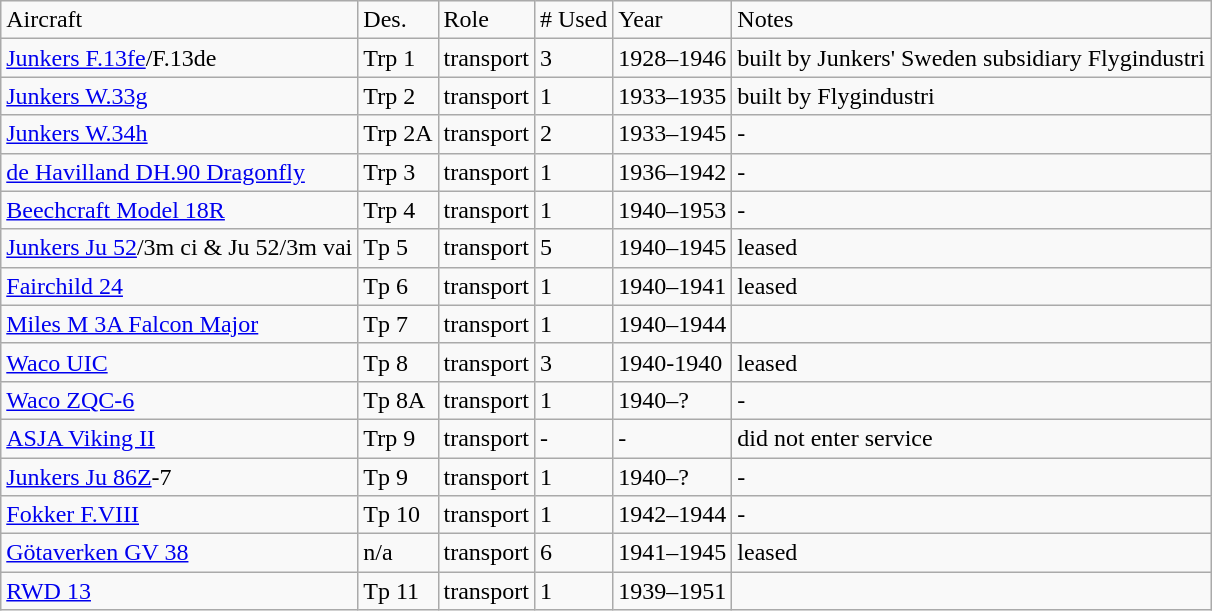<table class="wikitable sortable">
<tr>
<td>Aircraft</td>
<td>Des.</td>
<td>Role</td>
<td># Used</td>
<td>Year</td>
<td>Notes</td>
</tr>
<tr>
<td><a href='#'>Junkers F.13fe</a>/F.13de</td>
<td>Trp 1</td>
<td>transport</td>
<td>3</td>
<td>1928–1946</td>
<td>built by Junkers' Sweden subsidiary Flygindustri</td>
</tr>
<tr>
<td><a href='#'>Junkers W.33g</a></td>
<td>Trp 2</td>
<td>transport</td>
<td>1</td>
<td>1933–1935</td>
<td>built by Flygindustri</td>
</tr>
<tr>
<td><a href='#'>Junkers W.34h</a></td>
<td>Trp 2A</td>
<td>transport</td>
<td>2</td>
<td>1933–1945</td>
<td>-</td>
</tr>
<tr>
<td><a href='#'>de Havilland DH.90 Dragonfly</a></td>
<td>Trp 3</td>
<td>transport</td>
<td>1</td>
<td>1936–1942</td>
<td>-</td>
</tr>
<tr>
<td><a href='#'>Beechcraft Model 18R</a></td>
<td>Trp 4</td>
<td>transport</td>
<td>1</td>
<td>1940–1953</td>
<td>-</td>
</tr>
<tr>
<td><a href='#'>Junkers Ju 52</a>/3m ci & Ju 52/3m vai</td>
<td>Tp 5</td>
<td>transport</td>
<td>5</td>
<td>1940–1945</td>
<td>leased</td>
</tr>
<tr>
<td><a href='#'>Fairchild 24</a></td>
<td>Tp 6</td>
<td>transport</td>
<td>1</td>
<td>1940–1941</td>
<td>leased</td>
</tr>
<tr>
<td><a href='#'>Miles M 3A Falcon Major</a></td>
<td>Tp 7</td>
<td>transport</td>
<td>1</td>
<td>1940–1944</td>
<td></td>
</tr>
<tr>
<td><a href='#'>Waco UIC</a></td>
<td>Tp 8</td>
<td>transport</td>
<td>3</td>
<td>1940-1940</td>
<td>leased</td>
</tr>
<tr>
<td><a href='#'>Waco ZQC-6</a></td>
<td>Tp 8A</td>
<td>transport</td>
<td>1</td>
<td>1940–?</td>
<td>-</td>
</tr>
<tr>
<td><a href='#'>ASJA Viking II</a></td>
<td>Trp 9</td>
<td>transport</td>
<td>-</td>
<td>-</td>
<td>did not enter service</td>
</tr>
<tr>
<td><a href='#'>Junkers Ju 86Z</a>-7</td>
<td>Tp 9</td>
<td>transport</td>
<td>1</td>
<td>1940–?</td>
<td>-</td>
</tr>
<tr>
<td><a href='#'>Fokker F.VIII</a></td>
<td>Tp 10</td>
<td>transport</td>
<td>1</td>
<td>1942–1944</td>
<td>-</td>
</tr>
<tr>
<td><a href='#'>Götaverken GV 38</a></td>
<td>n/a</td>
<td>transport</td>
<td>6</td>
<td>1941–1945</td>
<td>leased</td>
</tr>
<tr>
<td><a href='#'>RWD 13</a></td>
<td>Tp 11</td>
<td>transport</td>
<td>1</td>
<td>1939–1951</td>
<td></td>
</tr>
</table>
